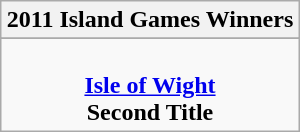<table class="wikitable" style="text-align: center; margin: 0 auto;">
<tr>
<th>2011 Island Games Winners</th>
</tr>
<tr>
</tr>
<tr>
<td><br><strong><a href='#'>Isle of Wight</a></strong><br><strong>Second Title</strong></td>
</tr>
</table>
